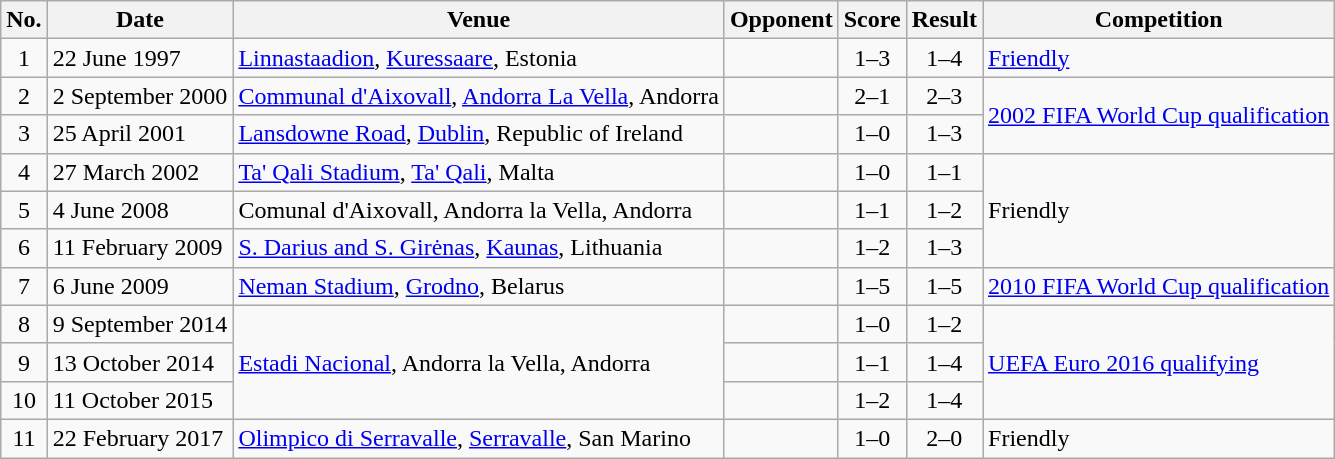<table class="wikitable sortable">
<tr>
<th scope="col">No.</th>
<th scope="col">Date</th>
<th scope="col">Venue</th>
<th scope="col">Opponent</th>
<th scope="col">Score</th>
<th scope="col">Result</th>
<th scope="col">Competition</th>
</tr>
<tr>
<td align="center">1</td>
<td>22 June 1997</td>
<td><a href='#'>Linnastaadion</a>, <a href='#'>Kuressaare</a>, Estonia</td>
<td></td>
<td align="center">1–3</td>
<td align="center">1–4</td>
<td><a href='#'>Friendly</a></td>
</tr>
<tr>
<td align="center">2</td>
<td>2 September 2000</td>
<td><a href='#'>Communal d'Aixovall</a>, <a href='#'>Andorra La Vella</a>, Andorra</td>
<td></td>
<td align="center">2–1</td>
<td align="center">2–3</td>
<td rowspan="2"><a href='#'>2002 FIFA World Cup qualification</a></td>
</tr>
<tr>
<td align="center">3</td>
<td>25 April 2001</td>
<td><a href='#'>Lansdowne Road</a>, <a href='#'>Dublin</a>, Republic of Ireland</td>
<td></td>
<td align="center">1–0</td>
<td align="center">1–3</td>
</tr>
<tr>
<td align="center">4</td>
<td>27 March 2002</td>
<td><a href='#'>Ta' Qali Stadium</a>, <a href='#'>Ta' Qali</a>, Malta</td>
<td></td>
<td align="center">1–0</td>
<td align="center">1–1</td>
<td rowspan=3>Friendly</td>
</tr>
<tr>
<td align="center">5</td>
<td>4 June 2008</td>
<td>Comunal d'Aixovall, Andorra la Vella, Andorra</td>
<td></td>
<td align="center">1–1</td>
<td align="center">1–2</td>
</tr>
<tr>
<td align="center">6</td>
<td>11 February 2009</td>
<td><a href='#'>S. Darius and S. Girėnas</a>, <a href='#'>Kaunas</a>, Lithuania</td>
<td></td>
<td align="center">1–2</td>
<td align="center">1–3</td>
</tr>
<tr>
<td align="center">7</td>
<td>6 June 2009</td>
<td><a href='#'>Neman Stadium</a>, <a href='#'>Grodno</a>, Belarus</td>
<td></td>
<td align="center">1–5</td>
<td align="center">1–5</td>
<td><a href='#'>2010 FIFA World Cup qualification</a></td>
</tr>
<tr>
<td align="center">8</td>
<td>9 September 2014</td>
<td rowspan=3><a href='#'>Estadi Nacional</a>, Andorra la Vella, Andorra</td>
<td></td>
<td align="center">1–0</td>
<td align="center">1–2</td>
<td rowspan=3><a href='#'>UEFA Euro 2016 qualifying</a></td>
</tr>
<tr>
<td align="center">9</td>
<td>13 October 2014</td>
<td></td>
<td align="center">1–1</td>
<td align="center">1–4</td>
</tr>
<tr>
<td align="center">10</td>
<td>11 October 2015</td>
<td></td>
<td align="center">1–2</td>
<td align="center">1–4</td>
</tr>
<tr>
<td align="center">11</td>
<td>22 February 2017</td>
<td><a href='#'>Olimpico di Serravalle</a>, <a href='#'>Serravalle</a>, San Marino</td>
<td></td>
<td align="center">1–0</td>
<td align="center">2–0</td>
<td>Friendly</td>
</tr>
</table>
